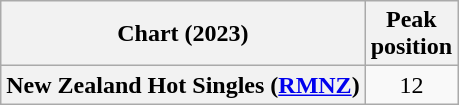<table class="wikitable sortable plainrowheaders" style="text-align:center">
<tr>
<th scope="col">Chart (2023)</th>
<th scope="col">Peak<br>position</th>
</tr>
<tr>
<th scope="row">New Zealand Hot Singles (<a href='#'>RMNZ</a>)</th>
<td>12</td>
</tr>
</table>
